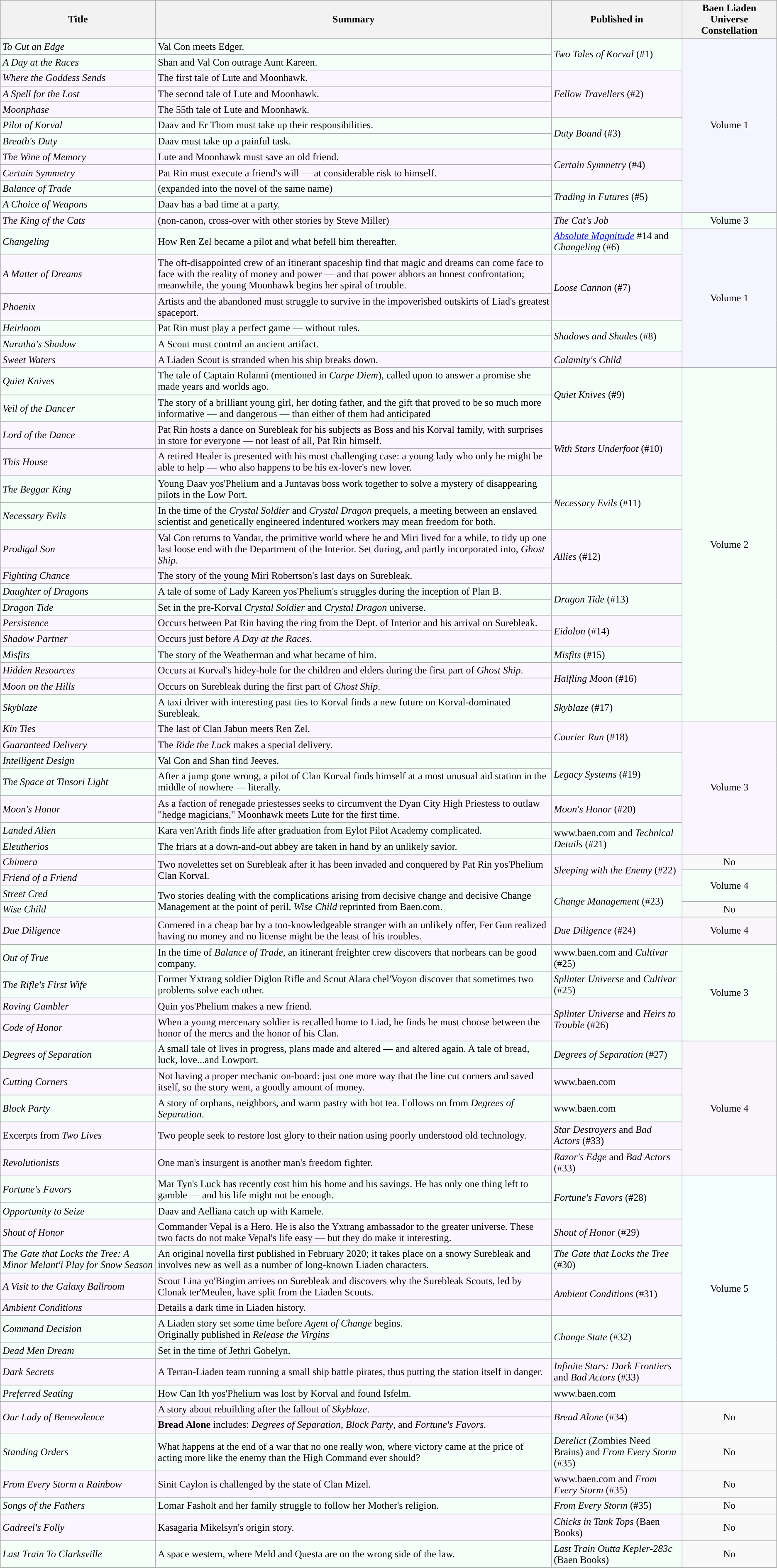<table class="wikitable sortable" style="margin-top:0;">
<tr>
<th style="width:20%;">Title</th>
<th>Summary</th>
<th>Published in</th>
<th>Baen Liaden Universe Constellation</th>
</tr>
<tr style="background: #f5fffa">
<td><em>To Cut an Edge</em></td>
<td>Val Con meets Edger.</td>
<td rowspan="2"><em>Two Tales of Korval</em> (#1)</td>
<td rowspan="11" style="background: #f5f5ff; text-align: center">Volume 1</td>
</tr>
<tr style="background: #f5fffa">
<td><em>A Day at the Races</em></td>
<td>Shan and Val Con outrage Aunt Kareen.</td>
</tr>
<tr style="background: #faf5ff">
<td><em>Where the Goddess Sends</em></td>
<td>The first tale of Lute and Moonhawk.</td>
<td rowspan="3"><em>Fellow Travellers</em> (#2)</td>
</tr>
<tr style="background: #faf5ff">
<td><em>A Spell for the Lost</em></td>
<td>The second tale of Lute and Moonhawk.</td>
</tr>
<tr style="background: #faf5ff">
<td><em>Moonphase</em></td>
<td>The 55th tale of Lute and Moonhawk.</td>
</tr>
<tr style="background: #f5fffa">
<td><em>Pilot of Korval</em></td>
<td>Daav and Er Thom must take up their responsibilities.</td>
<td rowspan="2"><em>Duty Bound</em> (#3)</td>
</tr>
<tr style="background: #f5fffa">
<td><em>Breath's Duty</em></td>
<td>Daav must take up a painful task.</td>
</tr>
<tr style="background: #faf5ff">
<td><em>The Wine of Memory</em></td>
<td>Lute and Moonhawk must save an old friend.</td>
<td rowspan="2"><em>Certain Symmetry</em> (#4)</td>
</tr>
<tr style="background: #faf5ff">
<td><em>Certain Symmetry</em></td>
<td>Pat Rin must execute a friend's will — at considerable risk to himself.</td>
</tr>
<tr style="background: #f5fffa">
<td><em>Balance of Trade</em></td>
<td>(expanded into the novel of the same name)</td>
<td rowspan="2"><em>Trading in Futures</em> (#5)</td>
</tr>
<tr style="background: #f5fffa">
<td><em>A Choice of Weapons</em></td>
<td>Daav has a bad time at a party.</td>
</tr>
<tr style="background: #faf5ff">
<td><em>The King of the Cats</em></td>
<td>(non-canon, cross-over with other stories by Steve Miller)</td>
<td><em>The Cat's Job</em></td>
<td style="text-align: center; background: #f5fffa">Volume 3</td>
</tr>
<tr style="background: #f5fffa">
<td><em>Changeling</em></td>
<td>How Ren Zel became a pilot and what befell him thereafter.</td>
<td><em><a href='#'>Absolute Magnitude</a></em> #14 and <em>Changeling</em> (#6)</td>
<td rowspan="6" style="background: #f5f5ff; text-align: center">Volume 1</td>
</tr>
<tr style="background: #faf5ff">
<td><em>A Matter of Dreams</em></td>
<td>The oft-disappointed crew of an itinerant spaceship find that magic and dreams can come face to face with the reality of money and power — and that power abhors an honest confrontation; meanwhile, the young Moonhawk begins her spiral of trouble.</td>
<td rowspan="2"><em>Loose Cannon</em> (#7)</td>
</tr>
<tr style="background: #faf5ff">
<td><em>Phoenix</em></td>
<td>Artists and the abandoned must struggle to survive in the impoverished outskirts of Liad's greatest spaceport.</td>
</tr>
<tr style="background: #f5fffa">
<td><em>Heirloom</em></td>
<td>Pat Rin must play a perfect game — without rules.</td>
<td rowspan="2"><em>Shadows and Shades</em> (#8)</td>
</tr>
<tr style="background: #f5fffa">
<td><em>Naratha's Shadow</em></td>
<td>A Scout must control an ancient artifact.</td>
</tr>
<tr style="background: #faf5ff">
<td><em>Sweet Waters</em></td>
<td>A Liaden Scout is stranded when his ship breaks down.</td>
<td><em>Calamity's Child</em>|</td>
</tr>
<tr style="background: #f5fffa">
<td><em>Quiet Knives</em></td>
<td>The tale of Captain Rolanni (mentioned in <em>Carpe Diem</em>), called upon to answer a promise she made years and worlds ago.</td>
<td rowspan="2"><em>Quiet Knives</em> (#9)</td>
<td rowspan="16" style="text-align: center; background: #f5fffa;" >Volume 2</td>
</tr>
<tr style="background: #f5fffa">
<td><em>Veil of the Dancer</em></td>
<td>The story of a brilliant young girl, her doting father, and the gift that proved to be so much more informative — and dangerous — than either of them had anticipated</td>
</tr>
<tr style="background: #faf5ff">
<td><em>Lord of the Dance</em></td>
<td>Pat Rin hosts a dance on Surebleak for his subjects as Boss and his Korval family, with surprises in store for everyone — not least of all, Pat Rin himself.</td>
<td rowspan="2"><em>With Stars Underfoot</em> (#10)</td>
</tr>
<tr style="background: #faf5ff">
<td><em>This House</em></td>
<td>A retired Healer is presented with his most challenging case: a young lady who only he might be able to help — who also happens to be his ex-lover's new lover.</td>
</tr>
<tr style="background: #f5fffa">
<td><em>The Beggar King</em></td>
<td>Young Daav yos'Phelium and a Juntavas boss work together to solve a mystery of disappearing pilots in the Low Port.</td>
<td rowspan="2"><em>Necessary Evils</em> (#11)</td>
</tr>
<tr style="background: #f5fffa;">
<td><em>Necessary Evils</em></td>
<td>In the time of the <em>Crystal Soldier</em> and <em>Crystal Dragon</em> prequels, a meeting between an enslaved scientist and genetically engineered indentured workers may mean freedom for both.</td>
</tr>
<tr style="background: #faf5ff;">
<td><em>Prodigal Son</em></td>
<td>Val Con returns to Vandar, the primitive world where he and Miri lived for a while, to tidy up one last loose end with the Department of the Interior. Set during, and partly incorporated into, <em>Ghost Ship</em>.</td>
<td rowspan="2"><em>Allies</em> (#12)</td>
</tr>
<tr style="background: #faf5ff">
<td><em>Fighting Chance</em></td>
<td>The story of the young Miri Robertson's last days on Surebleak.</td>
</tr>
<tr style="background: #f5fffa">
<td><em>Daughter of Dragons</em></td>
<td>A tale of some of Lady Kareen yos'Phelium's struggles during the inception of Plan B.</td>
<td rowspan="2"><em>Dragon Tide</em> (#13)</td>
</tr>
<tr style="background: #f5fffa">
<td><em>Dragon Tide</em></td>
<td>Set in the pre-Korval <em>Crystal Soldier</em> and <em>Crystal Dragon</em> universe.</td>
</tr>
<tr style="background: #faf5ff">
<td><em>Persistence</em></td>
<td>Occurs between Pat Rin having the ring from the Dept. of Interior and his arrival on Surebleak.</td>
<td rowspan="2"><em>Eidolon</em> (#14)</td>
</tr>
<tr style="background: #faf5ff">
<td><em>Shadow Partner</em></td>
<td>Occurs just before <em>A Day at the Races</em>.</td>
</tr>
<tr style="background: #f5fffa">
<td><em>Misfits</em></td>
<td>The story of the Weatherman and what became of him.</td>
<td><em>Misfits</em> (#15)</td>
</tr>
<tr style="background: #faf5ff">
<td><em>Hidden Resources</em></td>
<td>Occurs at Korval's hidey-hole for the children and elders during the first part of <em>Ghost Ship</em>.</td>
<td rowspan="2"><em>Halfling Moon</em> (#16)</td>
</tr>
<tr style="background: #faf5ff">
<td><em>Moon on the Hills</em></td>
<td>Occurs on Surebleak during the first part of <em>Ghost Ship</em>.</td>
</tr>
<tr style="background: #f5fffa">
<td><em>Skyblaze</em></td>
<td>A taxi driver with interesting past ties to Korval finds a new future on Korval-dominated Surebleak.</td>
<td><em>Skyblaze</em> (#17)</td>
</tr>
<tr style="background: #faf5ff">
<td><em>Kin Ties</em></td>
<td>The last of Clan Jabun meets Ren Zel.</td>
<td rowspan="2"><em>Courier Run</em> (#18)</td>
<td rowspan="7" style="text-align: center; background: f5f5ff ">Volume 3</td>
</tr>
<tr style="background: #faf5ff">
<td><em>Guaranteed Delivery</em></td>
<td>The <em>Ride the Luck</em> makes a special delivery.</td>
</tr>
<tr style="background: #f5fffa">
<td><em>Intelligent Design</em></td>
<td>Val Con and Shan find Jeeves.</td>
<td rowspan="2"><em>Legacy Systems</em> (#19)</td>
</tr>
<tr style="background: #f5fffa">
<td><em>The Space at Tinsori Light</em></td>
<td>After a jump gone wrong, a pilot of Clan Korval finds himself at a most unusual aid station in the middle of nowhere — literally.</td>
</tr>
<tr style="background: #faf5ff">
<td><em>Moon's Honor</em></td>
<td>As a faction of renegade priestesses seeks to circumvent the Dyan City High Priestess to outlaw "hedge magicians," Moonhawk meets Lute for the first time.</td>
<td><em>Moon's Honor</em> (#20)</td>
</tr>
<tr style="background: #f5fffa">
<td><em>Landed Alien</em></td>
<td>Kara ven'Arith finds life after graduation from Eylot Pilot Academy complicated.</td>
<td rowspan="2">www.baen.com and <em>Technical Details</em> (#21)</td>
</tr>
<tr style="background: #f5fffa">
<td><em>Eleutherios</em></td>
<td>The friars at a down-and-out abbey are taken in hand by an unlikely savior.</td>
</tr>
<tr style="background: #faf5ff">
<td><em>Chimera</em></td>
<td rowspan="2">Two novelettes set on Surebleak after it has been invaded and conquered by Pat Rin yos'Phelium Clan Korval.</td>
<td rowspan="2"><em>Sleeping with the Enemy</em> (#22)</td>
<td rowspan="1" style="text-align: center; background: #f9f9f9;">No</td>
</tr>
<tr style="background: #faf5ff">
<td><em>Friend of a Friend</em></td>
<td rowspan="2" style="text-align: center; background: #f5fffa;">Volume 4</td>
</tr>
<tr style="background: #f5fffa">
<td><em>Street Cred</em></td>
<td rowspan="2">Two stories dealing with the complications arising from decisive change and decisive Change Management at the point of peril. <em>Wise Child</em> reprinted from Baen.com.</td>
<td rowspan="2"><em>Change Management</em> (#23)</td>
</tr>
<tr style="background: #f5fffa">
<td><em>Wise Child</em></td>
<td style="text-align: center; background: #f9f9f9;">No</td>
</tr>
<tr style="background: #faf5ff;">
<td><em>Due Diligence</em></td>
<td>Cornered in a cheap bar by a too-knowledgeable stranger with an unlikely offer, Fer Gun realized having no money and no license might be the least of his troubles.</td>
<td><em>Due Diligence</em> (#24)</td>
<td style="background: #faf5fa; text-align: center">Volume 4</td>
</tr>
<tr style="background: #f5fffa">
<td><em>Out of True</em></td>
<td>In the time of <em>Balance of Trade</em>, an itinerant freighter crew discovers that norbears can be good company.</td>
<td>www.baen.com and <em>Cultivar</em> (#25)</td>
<td rowspan="4" style="text-align: center; background: #f5fffa">Volume 3</td>
</tr>
<tr style="background: #f5fffa">
<td><em>The Rifle's First Wife</em></td>
<td>Former Yxtrang soldier Diglon Rifle and Scout Alara chel'Voyon discover that sometimes two problems solve each other.</td>
<td><em>Splinter Universe</em> and <em>Cultivar</em> (#25)</td>
</tr>
<tr style="background: #faf5ff">
<td><em>Roving Gambler</em></td>
<td>Quin yos'Phelium makes a new friend.</td>
<td rowspan="2"><em>Splinter Universe</em> and <em>Heirs to Trouble</em> (#26)</td>
</tr>
<tr style="background: #faf5ff">
<td><em>Code of Honor</em></td>
<td>When a young mercenary soldier is recalled home to Liad, he finds he must choose between the honor of the mercs and the honor of his Clan.</td>
</tr>
<tr style="background: #f5fffa;">
<td><em>Degrees of Separation</em></td>
<td>A small tale of lives in progress, plans made and altered — and altered again. A tale of bread, luck, love...and Lowport.</td>
<td><em>Degrees of Separation</em> (#27)</td>
<td rowspan="5" style="background: #faf5fa; text-align: center">Volume 4</td>
</tr>
<tr style="background: #faf5ff;">
<td><em>Cutting Corners</em></td>
<td>Not having a proper mechanic on-board: just one more way that the line cut corners and saved itself, so the story went, a goodly amount of money.</td>
<td>www.baen.com</td>
</tr>
<tr style="background: #f5fffa;">
<td><em>Block Party</em></td>
<td>A story of orphans, neighbors, and warm pastry with hot tea. Follows on from <em>Degrees of Separation</em>.</td>
<td>www.baen.com</td>
</tr>
<tr style="background: #faf5ff;">
<td>Excerpts from <em>Two Lives</em></td>
<td>Two people seek to restore lost glory to their nation using poorly understood old technology.</td>
<td><em>Star Destroyers</em> and <em>Bad Actors</em> (#33)</td>
</tr>
<tr style="background: #faf5ff;">
<td><em>Revolutionists</em></td>
<td>One man's insurgent is another man's freedom fighter.</td>
<td><em>Razor's Edge</em> and <em>Bad Actors</em> (#33)</td>
</tr>
<tr style="background: #f5fffa;">
<td><em>Fortune's Favors</em></td>
<td>Mar Tyn's Luck has recently cost him his home and his savings. He has only one thing left to gamble — and his life might not be enough.</td>
<td rowspan="2"><em>Fortune's Favors</em> (#28)</td>
<td rowspan="10" style="text-align: center; background: #f5ffff;">Volume 5</td>
</tr>
<tr style="background: #f5fffa;">
<td><em>Opportunity to Seize</em></td>
<td>Daav and Aelliana catch up with Kamele.</td>
</tr>
<tr style="background: #faf5ff;">
<td><em>Shout of Honor</em></td>
<td>Commander Vepal is a Hero. He is also the Yxtrang ambassador to the greater universe. These two facts do not make Vepal's life easy — but they do make it interesting.</td>
<td><em>Shout of Honor</em> (#29)</td>
</tr>
<tr style="background: #f5fffa">
<td><em>The Gate that Locks the Tree: A Minor Melant'i Play for Snow Season</em></td>
<td>An original novella first published in February 2020; it takes place on a snowy Surebleak and involves new as well as a number of long-known Liaden characters.</td>
<td><em>The Gate that Locks the Tree</em> (#30)</td>
</tr>
<tr style="background: #faf5ff";>
<td><em>A Visit to the Galaxy Ballroom</em></td>
<td>Scout Lina yo'Bingim arrives on Surebleak and discovers why the Surebleak Scouts, led by Clonak ter'Meulen, have split from the Liaden Scouts.</td>
<td rowspan="2"><em>Ambient Conditions</em> (#31)</td>
</tr>
<tr style="background: #faf5ff";>
<td><em>Ambient Conditions</em></td>
<td>Details a dark time in Liaden history.</td>
</tr>
<tr style="background: #f5fffa";>
<td><em>Command Decision</em></td>
<td>A Liaden story set some time before <em>Agent of Change</em> begins.<br>Originally published in <em>Release the Virgins</em></td>
<td rowspan="2"><em>Change State</em> (#32)</td>
</tr>
<tr style="background: #f5fffa";>
<td><em>Dead Men Dream</em></td>
<td>Set in the time of Jethri Gobelyn.</td>
</tr>
<tr style="background: #faf5ff">
<td><em>Dark Secrets</em></td>
<td>A Terran-Liaden team running a small ship battle pirates, thus putting the station itself in danger.</td>
<td><em>Infinite Stars: Dark Frontiers</em> and <em>Bad Actors</em> (#33)</td>
</tr>
<tr style="background: #f5fffa";>
<td><em>Preferred Seating</em></td>
<td>How Can Ith yos'Phelium was lost by Korval and found Isfelm.</td>
<td>www.baen.com</td>
</tr>
<tr style="background: #faf5ff">
<td rowspan="2"><em>Our Lady of Benevolence</em></td>
<td>A story about rebuilding after the fallout of <em>Skyblaze</em>.</td>
<td rowspan="2"><em>Bread Alone</em> (#34)</td>
<td rowspan="2" style="text-align: center; background: #f9f9f9">No</td>
</tr>
<tr style="background: #faf5ff;">
<td><strong>Bread Alone</strong> includes: <em>Degrees of Separation</em>, <em>Block Party</em>, and <em>Fortune's Favors.</em></td>
</tr>
<tr style="background: #f5fffa">
<td><em>Standing Orders</em></td>
<td>What happens at the end of a war that no one really won, where victory came at the price of acting more like the enemy than the High Command ever should?</td>
<td><em>Derelict</em> (Zombies Need Brains) and <em>From Every Storm</em> (#35)</td>
<td style="text-align: center; background: #f9f9f9">No</td>
</tr>
<tr style="background: #faf5ff">
<td><em>From Every Storm a Rainbow</em></td>
<td>Sinit Caylon is challenged by the state of Clan Mizel.</td>
<td>www.baen.com and <em>From Every Storm</em> (#35)</td>
<td style="text-align: center; background: #f9f9f9">No</td>
</tr>
<tr style="background: #f5fffa">
<td><em>Songs of the Fathers</em></td>
<td>Lomar Fasholt and her family struggle to follow her Mother's religion.</td>
<td><em>From Every Storm</em> (#35)</td>
<td style="text-align: center; background: #f9f9f9">No</td>
</tr>
<tr style="background: #faf5ff">
<td><em>Gadreel's Folly</em></td>
<td>Kasagaria Mikelsyn's origin story.</td>
<td><em>Chicks in Tank Tops</em> (Baen Books)</td>
<td style="text-align: center; background: #f9f9f9">No</td>
</tr>
<tr style="background: #f5fffa">
<td><em>Last Train To Clarksville</em></td>
<td>A space western, where Meld and Questa are on the wrong side of the law.</td>
<td><em>Last Train Outta Kepler-283c</em> (Baen Books)</td>
<td style="text-align: center; background: #f9f9f9">No</td>
</tr>
</table>
